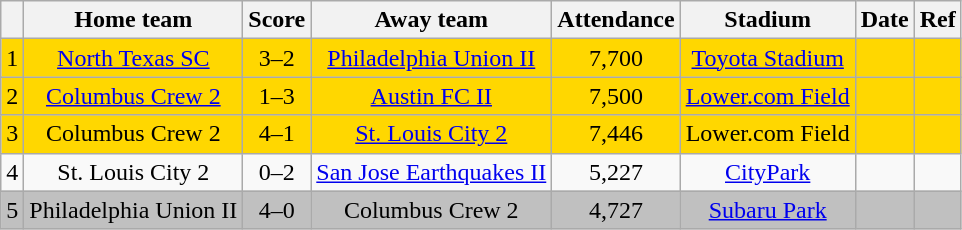<table class="wikitable" style="text-align:center">
<tr>
<th></th>
<th>Home team</th>
<th>Score</th>
<th>Away team</th>
<th>Attendance</th>
<th>Stadium</th>
<th>Date</th>
<th>Ref</th>
</tr>
<tr style="background: gold">
<td>1</td>
<td><a href='#'>North Texas SC</a></td>
<td>3–2</td>
<td><a href='#'>Philadelphia Union II</a></td>
<td>7,700</td>
<td><a href='#'>Toyota Stadium</a></td>
<td></td>
<td></td>
</tr>
<tr style="background: gold">
<td>2</td>
<td><a href='#'>Columbus Crew 2</a></td>
<td>1–3</td>
<td><a href='#'>Austin FC II</a></td>
<td>7,500</td>
<td><a href='#'>Lower.com Field</a></td>
<td></td>
<td></td>
</tr>
<tr style="background: gold">
<td>3</td>
<td>Columbus Crew 2</td>
<td>4–1</td>
<td><a href='#'>St. Louis City 2</a></td>
<td>7,446</td>
<td>Lower.com Field</td>
<td></td>
<td></td>
</tr>
<tr>
<td>4</td>
<td>St. Louis City 2</td>
<td>0–2</td>
<td><a href='#'>San Jose Earthquakes II</a></td>
<td>5,227</td>
<td><a href='#'>CityPark</a></td>
<td></td>
<td></td>
</tr>
<tr style="background: silver">
<td>5</td>
<td>Philadelphia Union II</td>
<td>4–0</td>
<td>Columbus Crew 2</td>
<td>4,727</td>
<td><a href='#'>Subaru Park</a></td>
<td></td>
<td></td>
</tr>
</table>
